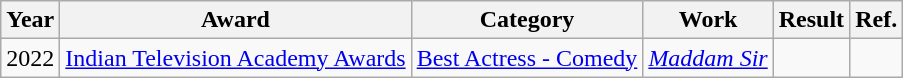<table class="wikitable">
<tr>
<th scope="col">Year</th>
<th scope="col">Award</th>
<th scope="col">Category</th>
<th scope="col">Work</th>
<th scope="col">Result</th>
<th scope="col">Ref.</th>
</tr>
<tr>
<td>2022</td>
<td><a href='#'>Indian Television Academy Awards</a></td>
<td><a href='#'>Best Actress - Comedy</a></td>
<td><em><a href='#'>Maddam Sir</a></em></td>
<td></td>
<td></td>
</tr>
</table>
